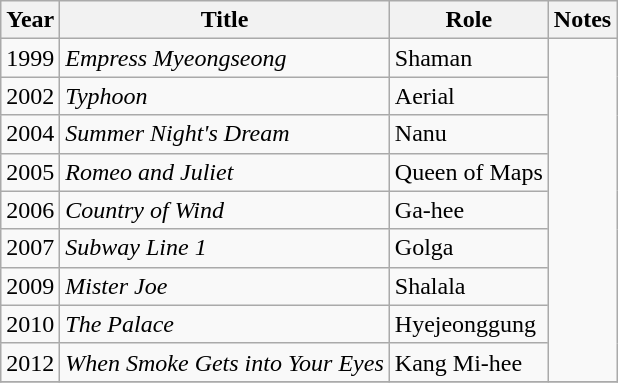<table class="wikitable sortable">
<tr>
<th>Year</th>
<th>Title</th>
<th>Role</th>
<th class="unsortable">Notes</th>
</tr>
<tr>
<td>1999</td>
<td><em>Empress Myeongseong</em></td>
<td>Shaman</td>
<td rowspan=9></td>
</tr>
<tr>
<td>2002</td>
<td><em>Typhoon</em></td>
<td>Aerial</td>
</tr>
<tr>
<td>2004</td>
<td><em>Summer Night's Dream</em></td>
<td>Nanu</td>
</tr>
<tr>
<td>2005</td>
<td><em>Romeo and Juliet</em></td>
<td>Queen of Maps</td>
</tr>
<tr>
<td>2006</td>
<td><em>Country of Wind</em></td>
<td>Ga-hee</td>
</tr>
<tr>
<td>2007</td>
<td><em>Subway Line 1</em></td>
<td>Golga</td>
</tr>
<tr>
<td>2009</td>
<td><em>Mister Joe</em></td>
<td>Shalala</td>
</tr>
<tr>
<td>2010</td>
<td><em>The Palace</em></td>
<td>Hyejeonggung</td>
</tr>
<tr>
<td>2012</td>
<td><em>When Smoke Gets into Your Eyes</em></td>
<td>Kang Mi-hee</td>
</tr>
<tr>
</tr>
</table>
